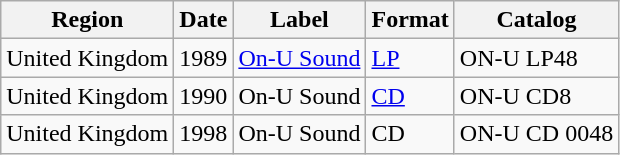<table class="wikitable">
<tr>
<th>Region</th>
<th>Date</th>
<th>Label</th>
<th>Format</th>
<th>Catalog</th>
</tr>
<tr>
<td>United Kingdom</td>
<td>1989</td>
<td><a href='#'>On-U Sound</a></td>
<td><a href='#'>LP</a></td>
<td>ON-U LP48</td>
</tr>
<tr>
<td>United Kingdom</td>
<td>1990</td>
<td>On-U Sound</td>
<td><a href='#'>CD</a></td>
<td>ON-U CD8</td>
</tr>
<tr>
<td>United Kingdom</td>
<td>1998</td>
<td>On-U Sound</td>
<td>CD</td>
<td>ON-U CD 0048</td>
</tr>
</table>
